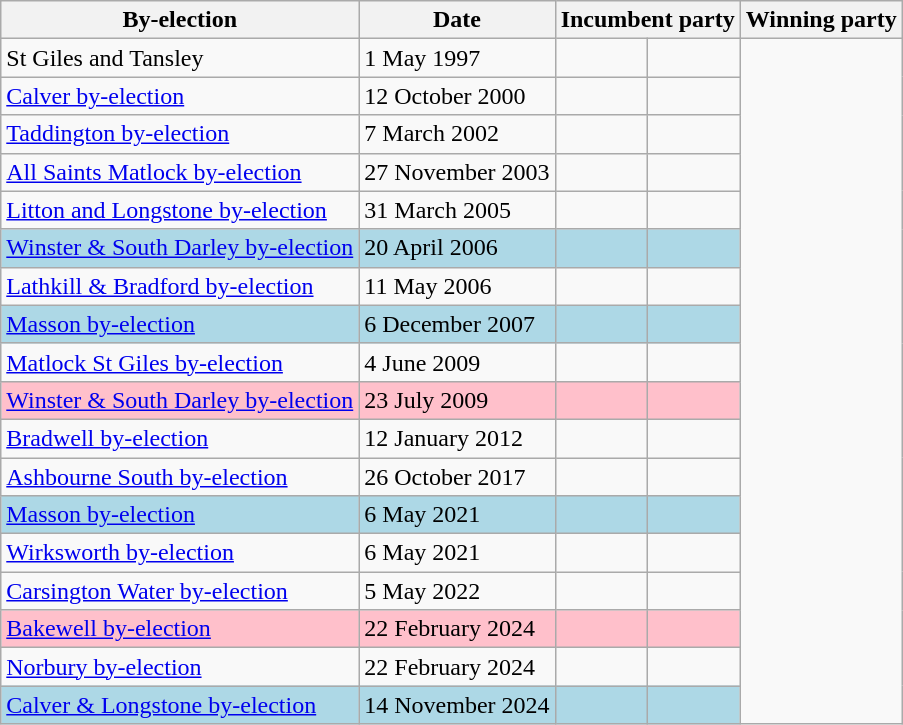<table class="wikitable">
<tr>
<th>By-election</th>
<th>Date</th>
<th colspan=2>Incumbent party</th>
<th colspan=2>Winning party</th>
</tr>
<tr>
<td>St Giles and Tansley</td>
<td>1 May 1997</td>
<td></td>
<td></td>
</tr>
<tr>
<td><a href='#'>Calver by-election</a></td>
<td>12 October 2000</td>
<td></td>
<td></td>
</tr>
<tr>
<td><a href='#'>Taddington by-election</a></td>
<td>7 March 2002</td>
<td></td>
<td></td>
</tr>
<tr>
<td><a href='#'>All Saints Matlock by-election</a></td>
<td>27 November 2003</td>
<td></td>
<td></td>
</tr>
<tr>
<td><a href='#'>Litton and Longstone by-election</a></td>
<td>31 March 2005</td>
<td></td>
<td></td>
</tr>
<tr bgcolor=lightblue>
<td><a href='#'>Winster & South Darley by-election</a></td>
<td>20 April 2006</td>
<td></td>
<td></td>
</tr>
<tr>
<td><a href='#'>Lathkill & Bradford by-election</a></td>
<td>11 May 2006</td>
<td></td>
<td></td>
</tr>
<tr bgcolor=lightblue>
<td><a href='#'>Masson by-election</a></td>
<td>6 December 2007</td>
<td></td>
<td></td>
</tr>
<tr>
<td><a href='#'>Matlock St Giles by-election</a></td>
<td>4 June 2009</td>
<td></td>
<td></td>
</tr>
<tr bgcolor=pink>
<td><a href='#'>Winster & South Darley by-election</a></td>
<td>23 July 2009</td>
<td></td>
<td></td>
</tr>
<tr>
<td><a href='#'>Bradwell by-election</a></td>
<td>12 January 2012</td>
<td></td>
<td></td>
</tr>
<tr>
<td><a href='#'>Ashbourne South by-election</a></td>
<td>26 October 2017</td>
<td></td>
<td></td>
</tr>
<tr bgcolor=lightblue>
<td><a href='#'>Masson by-election</a></td>
<td>6 May 2021</td>
<td></td>
<td></td>
</tr>
<tr>
<td><a href='#'>Wirksworth by-election</a></td>
<td>6 May 2021</td>
<td></td>
<td></td>
</tr>
<tr>
<td><a href='#'>Carsington Water by-election</a></td>
<td>5 May 2022</td>
<td></td>
<td></td>
</tr>
<tr bgcolor=pink>
<td><a href='#'>Bakewell by-election</a></td>
<td>22 February 2024</td>
<td></td>
<td></td>
</tr>
<tr>
<td><a href='#'>Norbury by-election</a></td>
<td>22 February 2024</td>
<td></td>
<td></td>
</tr>
<tr bgcolor=lightblue>
<td><a href='#'>Calver & Longstone by-election</a></td>
<td>14 November 2024</td>
<td></td>
<td></td>
</tr>
</table>
